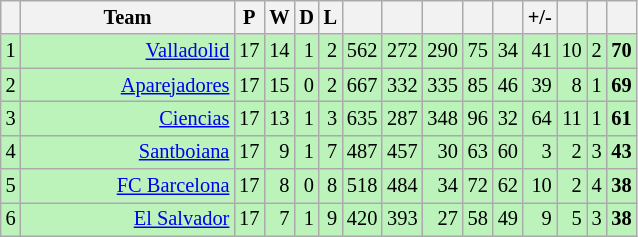<table class="wikitable sortable col2izq" style="text-align: right; font-size: 85%">
<tr>
<th></th>
<th style=min-width:10em>Team</th>
<th>P</th>
<th>W</th>
<th>D</th>
<th>L</th>
<th></th>
<th></th>
<th></th>
<th></th>
<th></th>
<th>+/-</th>
<th></th>
<th></th>
<th></th>
</tr>
<tr style="background:#BBF3BB;">
<td>1</td>
<td><a href='#'>Valladolid</a></td>
<td>17</td>
<td>14</td>
<td>1</td>
<td>2</td>
<td>562</td>
<td>272</td>
<td>290</td>
<td>75</td>
<td>34</td>
<td>41</td>
<td>10</td>
<td>2</td>
<td><strong>70</strong></td>
</tr>
<tr style="background:#BBF3BB;">
<td>2</td>
<td><a href='#'>Aparejadores</a></td>
<td>17</td>
<td>15</td>
<td>0</td>
<td>2</td>
<td>667</td>
<td>332</td>
<td>335</td>
<td>85</td>
<td>46</td>
<td>39</td>
<td>8</td>
<td>1</td>
<td><strong>69</strong></td>
</tr>
<tr style="background:#BBF3BB;">
<td>3</td>
<td><a href='#'>Ciencias</a></td>
<td>17</td>
<td>13</td>
<td>1</td>
<td>3</td>
<td>635</td>
<td>287</td>
<td>348</td>
<td>96</td>
<td>32</td>
<td>64</td>
<td>11</td>
<td>1</td>
<td><strong>61</strong></td>
</tr>
<tr style="background:#BBF3BB;">
<td>4</td>
<td><a href='#'>Santboiana</a></td>
<td>17</td>
<td>9</td>
<td>1</td>
<td>7</td>
<td>487</td>
<td>457</td>
<td>30</td>
<td>63</td>
<td>60</td>
<td>3</td>
<td>2</td>
<td>3</td>
<td><strong>43</strong></td>
</tr>
<tr style="background:#BBF3BB;">
<td>5</td>
<td><a href='#'>FC Barcelona</a></td>
<td>17</td>
<td>8</td>
<td>0</td>
<td>8</td>
<td>518</td>
<td>484</td>
<td>34</td>
<td>72</td>
<td>62</td>
<td>10</td>
<td>2</td>
<td>4</td>
<td><strong>38</strong></td>
</tr>
<tr style="background:#BBF3BB;">
<td>6</td>
<td><a href='#'>El Salvador</a></td>
<td>17</td>
<td>7</td>
<td>1</td>
<td>9</td>
<td>420</td>
<td>393</td>
<td>27</td>
<td>58</td>
<td>49</td>
<td>9</td>
<td>5</td>
<td>3</td>
<td><strong>38</strong></td>
</tr>
</table>
